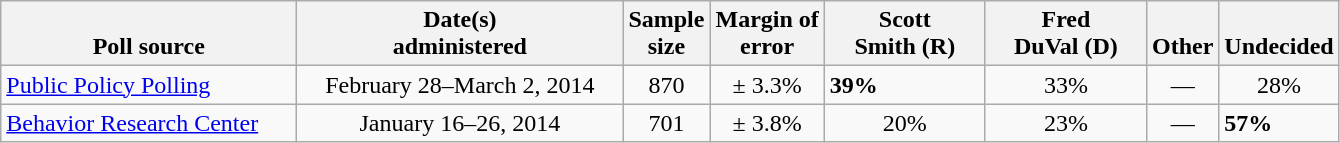<table class="wikitable">
<tr valign= bottom>
<th style="width:190px;">Poll source</th>
<th style="width:210px;">Date(s)<br>administered</th>
<th class=small>Sample<br>size</th>
<th class=small>Margin of<br>error</th>
<th style="width:100px;">Scott<br>Smith (R)</th>
<th style="width:100px;">Fred<br>DuVal (D)</th>
<th style="width:40px;">Other</th>
<th style="width:40px;">Undecided</th>
</tr>
<tr>
<td><a href='#'>Public Policy Polling</a></td>
<td align=center>February 28–March 2, 2014</td>
<td align=center>870</td>
<td align=center>± 3.3%</td>
<td><strong>39%</strong></td>
<td align=center>33%</td>
<td align=center>—</td>
<td align=center>28%</td>
</tr>
<tr>
<td><a href='#'>Behavior Research Center</a></td>
<td align=center>January 16–26, 2014</td>
<td align=center>701</td>
<td align=center>± 3.8%</td>
<td align=center>20%</td>
<td align=center>23%</td>
<td align=center>—</td>
<td><strong>57%</strong></td>
</tr>
</table>
